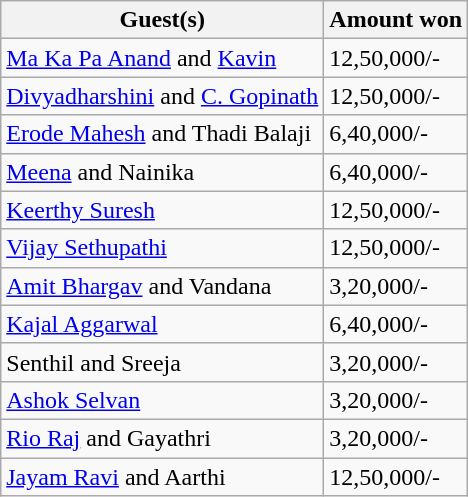<table class="wikitable">
<tr>
<th>Guest(s)</th>
<th>Amount won</th>
</tr>
<tr>
<td><a href='#'>Ma Ka Pa Anand</a> and <a href='#'>Kavin</a></td>
<td>12,50,000/-</td>
</tr>
<tr>
<td><a href='#'>Divyadharshini</a> and <a href='#'>C. Gopinath</a></td>
<td>12,50,000/-</td>
</tr>
<tr>
<td><a href='#'>Erode Mahesh</a> and Thadi Balaji</td>
<td>6,40,000/-</td>
</tr>
<tr>
<td><a href='#'>Meena</a> and Nainika</td>
<td>6,40,000/-</td>
</tr>
<tr>
<td><a href='#'>Keerthy Suresh</a></td>
<td>12,50,000/-</td>
</tr>
<tr>
<td><a href='#'>Vijay Sethupathi</a></td>
<td>12,50,000/-</td>
</tr>
<tr>
<td><a href='#'>Amit Bhargav</a> and Vandana</td>
<td>3,20,000/-</td>
</tr>
<tr>
<td><a href='#'>Kajal Aggarwal</a></td>
<td>6,40,000/-</td>
</tr>
<tr>
<td>Senthil and Sreeja</td>
<td>3,20,000/-</td>
</tr>
<tr>
<td><a href='#'>Ashok Selvan</a></td>
<td>3,20,000/-</td>
</tr>
<tr>
<td><a href='#'>Rio Raj</a> and Gayathri</td>
<td>3,20,000/-</td>
</tr>
<tr>
<td><a href='#'>Jayam Ravi</a> and Aarthi</td>
<td>12,50,000/-</td>
</tr>
</table>
